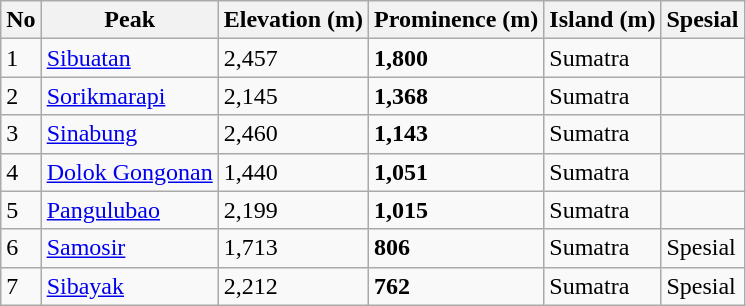<table class="wikitable sortable">
<tr>
<th>No</th>
<th>Peak</th>
<th>Elevation (m)</th>
<th>Prominence (m)</th>
<th>Island (m)</th>
<th>Spesial</th>
</tr>
<tr>
<td>1</td>
<td><a href='#'>Sibuatan</a></td>
<td>2,457</td>
<td><strong>1,800</strong></td>
<td>Sumatra</td>
<td></td>
</tr>
<tr>
<td>2</td>
<td><a href='#'>Sorikmarapi</a></td>
<td>2,145</td>
<td><strong>1,368</strong></td>
<td>Sumatra</td>
<td></td>
</tr>
<tr>
<td>3</td>
<td><a href='#'>Sinabung</a></td>
<td>2,460</td>
<td><strong>1,143</strong></td>
<td>Sumatra</td>
<td></td>
</tr>
<tr>
<td>4</td>
<td><a href='#'>Dolok Gongonan</a></td>
<td>1,440</td>
<td><strong>1,051</strong></td>
<td>Sumatra</td>
<td></td>
</tr>
<tr>
<td>5</td>
<td><a href='#'>Pangulubao</a></td>
<td>2,199</td>
<td><strong>1,015</strong></td>
<td>Sumatra</td>
<td></td>
</tr>
<tr>
<td>6</td>
<td><a href='#'>Samosir</a></td>
<td>1,713</td>
<td><strong>806</strong></td>
<td>Sumatra</td>
<td>Spesial</td>
</tr>
<tr>
<td>7</td>
<td><a href='#'>Sibayak</a></td>
<td>2,212</td>
<td><strong>762</strong></td>
<td>Sumatra</td>
<td>Spesial</td>
</tr>
</table>
